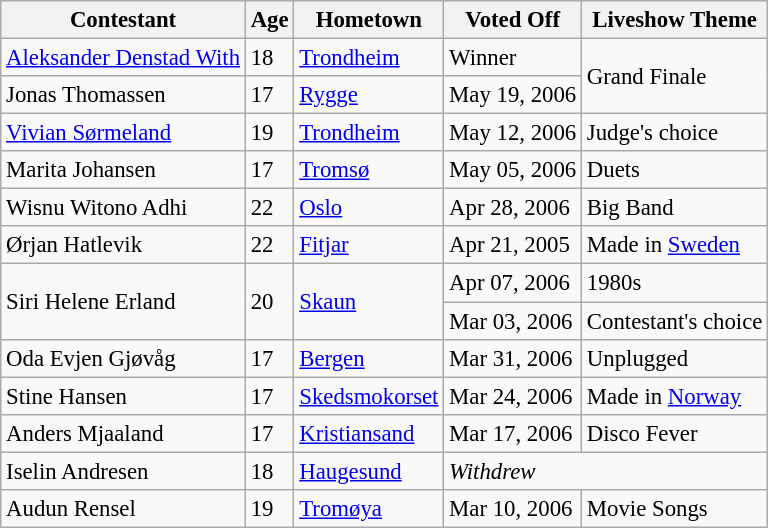<table class="wikitable" style="font-size:95%;">
<tr>
<th>Contestant</th>
<th>Age</th>
<th>Hometown</th>
<th>Voted Off</th>
<th>Liveshow Theme</th>
</tr>
<tr>
<td><a href='#'>Aleksander Denstad With</a></td>
<td>18</td>
<td><a href='#'>Trondheim</a></td>
<td>Winner</td>
<td rowspan="2">Grand Finale</td>
</tr>
<tr>
<td>Jonas Thomassen</td>
<td>17</td>
<td><a href='#'>Rygge</a></td>
<td>May 19, 2006</td>
</tr>
<tr>
<td><a href='#'>Vivian Sørmeland</a></td>
<td>19</td>
<td><a href='#'>Trondheim</a></td>
<td>May 12, 2006</td>
<td>Judge's choice</td>
</tr>
<tr>
<td>Marita Johansen</td>
<td>17</td>
<td><a href='#'>Tromsø</a></td>
<td>May 05, 2006</td>
<td>Duets</td>
</tr>
<tr>
<td>Wisnu Witono Adhi</td>
<td>22</td>
<td><a href='#'>Oslo</a></td>
<td>Apr 28, 2006</td>
<td>Big Band</td>
</tr>
<tr>
<td>Ørjan Hatlevik</td>
<td>22</td>
<td><a href='#'>Fitjar</a></td>
<td>Apr 21, 2005</td>
<td>Made in <a href='#'>Sweden</a></td>
</tr>
<tr>
<td rowspan="2">Siri Helene Erland</td>
<td rowspan="2">20</td>
<td rowspan="2"><a href='#'>Skaun</a></td>
<td>Apr 07, 2006</td>
<td>1980s</td>
</tr>
<tr>
<td>Mar 03, 2006</td>
<td>Contestant's choice</td>
</tr>
<tr>
<td>Oda Evjen Gjøvåg</td>
<td>17</td>
<td><a href='#'>Bergen</a></td>
<td>Mar 31, 2006</td>
<td>Unplugged</td>
</tr>
<tr>
<td>Stine Hansen</td>
<td>17</td>
<td><a href='#'>Skedsmokorset</a></td>
<td>Mar 24, 2006</td>
<td>Made in <a href='#'>Norway</a></td>
</tr>
<tr>
<td>Anders Mjaaland</td>
<td>17</td>
<td><a href='#'>Kristiansand</a></td>
<td>Mar 17, 2006</td>
<td>Disco Fever</td>
</tr>
<tr>
<td>Iselin Andresen</td>
<td>18</td>
<td><a href='#'>Haugesund</a></td>
<td colspan="2"><em>Withdrew</em></td>
</tr>
<tr>
<td>Audun Rensel</td>
<td>19</td>
<td><a href='#'>Tromøya</a></td>
<td>Mar 10, 2006</td>
<td>Movie Songs</td>
</tr>
</table>
